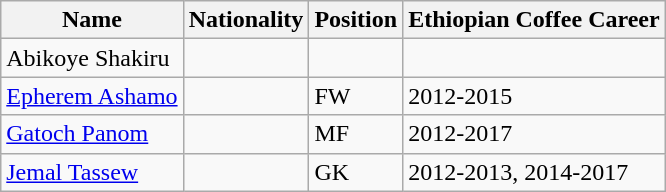<table class="wikitable">
<tr>
<th>Name</th>
<th>Nationality</th>
<th>Position</th>
<th>Ethiopian Coffee Career</th>
</tr>
<tr>
<td>Abikoye Shakiru</td>
<td></td>
<td></td>
<td></td>
</tr>
<tr>
<td><a href='#'>Epherem Ashamo</a></td>
<td></td>
<td>FW</td>
<td>2012-2015</td>
</tr>
<tr>
<td><a href='#'>Gatoch Panom</a></td>
<td></td>
<td>MF</td>
<td>2012-2017</td>
</tr>
<tr>
<td><a href='#'>Jemal Tassew</a></td>
<td></td>
<td>GK</td>
<td>2012-2013, 2014-2017</td>
</tr>
</table>
